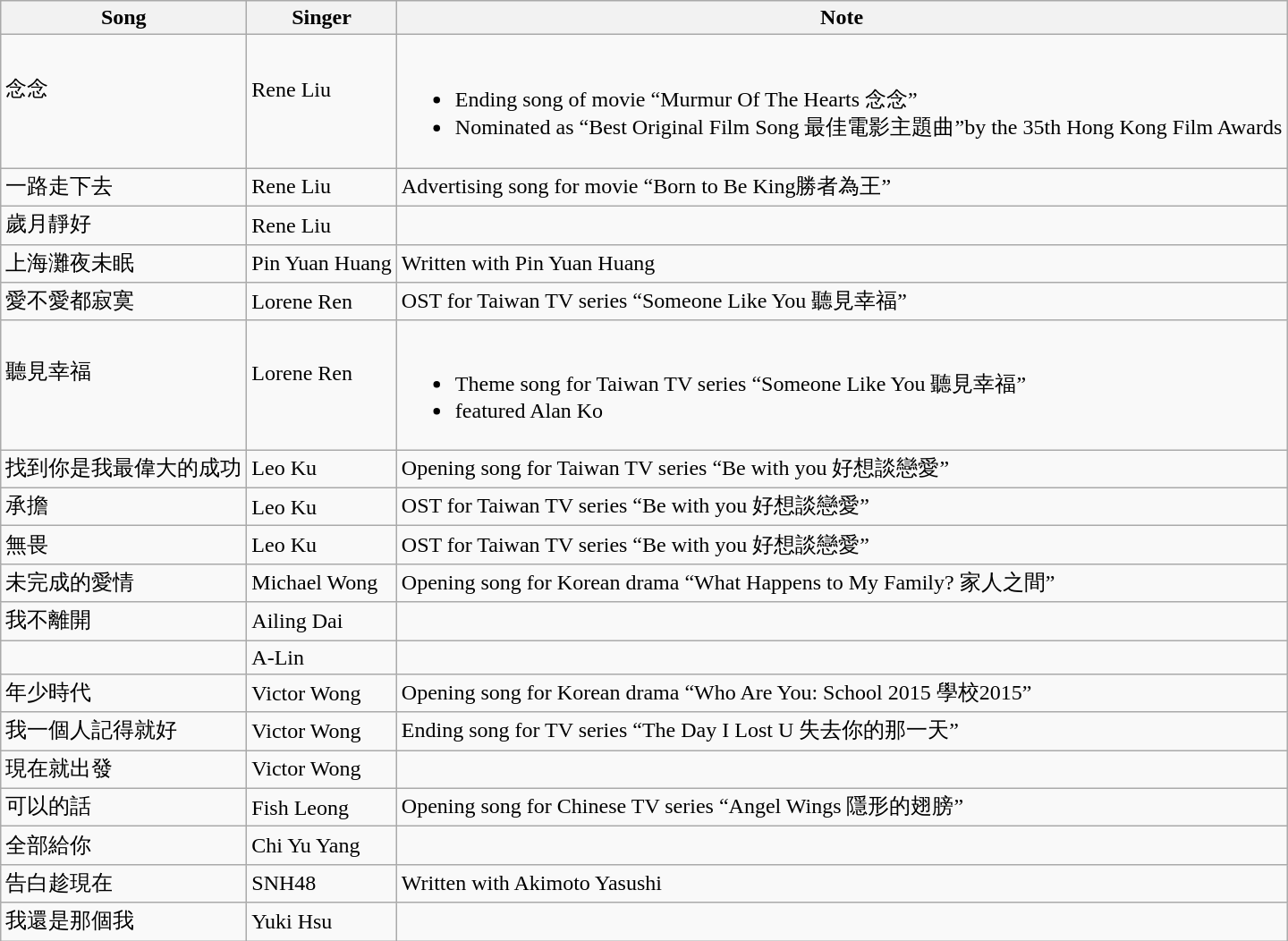<table class="wikitable">
<tr>
<th>Song</th>
<th>Singer</th>
<th>Note</th>
</tr>
<tr>
<td>念念<br><br></td>
<td>Rene Liu<br><br></td>
<td><br><ul><li>Ending song of movie “Murmur Of The Hearts 念念”</li><li>Nominated as “Best Original Film Song 最佳電影主題曲”by the 35th Hong Kong Film Awards</li></ul></td>
</tr>
<tr>
<td>一路走下去</td>
<td>Rene Liu</td>
<td>Advertising song for movie “Born to Be King勝者為王”</td>
</tr>
<tr>
<td>歲月靜好</td>
<td>Rene Liu</td>
<td></td>
</tr>
<tr>
<td>上海灘夜未眠</td>
<td>Pin Yuan Huang</td>
<td>Written with Pin Yuan Huang</td>
</tr>
<tr>
<td>愛不愛都寂寞</td>
<td>Lorene Ren</td>
<td>OST for Taiwan TV series “Someone Like You 聽見幸福”</td>
</tr>
<tr>
<td>聽見幸福<br><br></td>
<td>Lorene Ren<br><br></td>
<td><br><ul><li>Theme song for Taiwan TV series “Someone Like You 聽見幸福”</li><li>featured Alan Ko</li></ul></td>
</tr>
<tr>
<td>找到你是我最偉大的成功</td>
<td>Leo Ku</td>
<td>Opening song for Taiwan TV series “Be with you 好想談戀愛”</td>
</tr>
<tr>
<td>承擔</td>
<td>Leo Ku</td>
<td>OST for Taiwan TV series “Be with you 好想談戀愛”</td>
</tr>
<tr>
<td>無畏</td>
<td>Leo Ku</td>
<td>OST for Taiwan TV series “Be with you 好想談戀愛”</td>
</tr>
<tr>
<td>未完成的愛情</td>
<td>Michael Wong</td>
<td>Opening song for Korean drama “What Happens to My Family? 家人之間”</td>
</tr>
<tr>
<td>我不離開</td>
<td>Ailing Dai</td>
<td></td>
</tr>
<tr>
<td></td>
<td>A-Lin</td>
<td></td>
</tr>
<tr>
<td>年少時代</td>
<td>Victor Wong</td>
<td>Opening song for Korean drama “Who Are You: School 2015 學校2015”</td>
</tr>
<tr>
<td>我一個人記得就好</td>
<td>Victor Wong</td>
<td>Ending song for TV series “The Day I Lost U 失去你的那一天”</td>
</tr>
<tr>
<td>現在就出發</td>
<td>Victor Wong</td>
<td></td>
</tr>
<tr>
<td>可以的話</td>
<td>Fish Leong</td>
<td>Opening song for Chinese TV series “Angel Wings 隱形的翅膀”</td>
</tr>
<tr>
<td>全部給你</td>
<td>Chi Yu Yang</td>
<td></td>
</tr>
<tr>
<td>告白趁現在</td>
<td>SNH48</td>
<td>Written with Akimoto Yasushi</td>
</tr>
<tr>
<td>我還是那個我</td>
<td>Yuki Hsu</td>
<td></td>
</tr>
</table>
